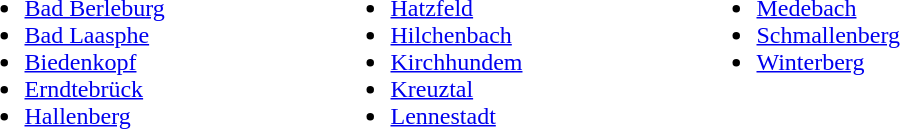<table>
<tr>
<td width = "240" valign=top><br><ul><li><a href='#'>Bad Berleburg</a></li><li><a href='#'>Bad Laasphe</a></li><li><a href='#'>Biedenkopf</a></li><li><a href='#'>Erndtebrück</a></li><li><a href='#'>Hallenberg</a></li></ul></td>
<td width = "240" valign=top><br><ul><li><a href='#'>Hatzfeld</a></li><li><a href='#'>Hilchenbach</a></li><li><a href='#'>Kirchhundem</a></li><li><a href='#'>Kreuztal</a></li><li><a href='#'>Lennestadt</a></li></ul></td>
<td width = "240" valign=top><br><ul><li><a href='#'>Medebach</a></li><li><a href='#'>Schmallenberg</a></li><li><a href='#'>Winterberg</a></li></ul></td>
</tr>
</table>
